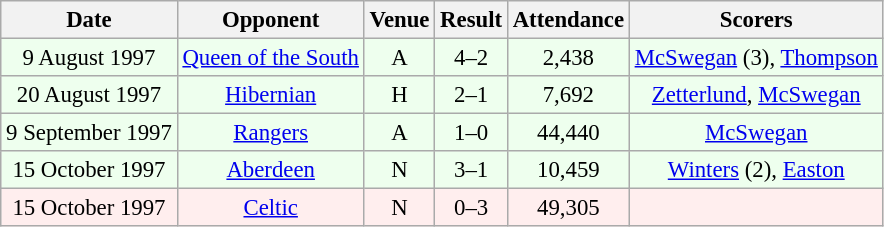<table class="wikitable sortable" style="font-size:95%; text-align:center">
<tr>
<th>Date</th>
<th>Opponent</th>
<th>Venue</th>
<th>Result</th>
<th>Attendance</th>
<th>Scorers</th>
</tr>
<tr style="background:#efe;">
<td>9 August 1997</td>
<td><a href='#'>Queen of the South</a></td>
<td>A</td>
<td>4–2</td>
<td>2,438</td>
<td><a href='#'>McSwegan</a> (3), <a href='#'>Thompson</a></td>
</tr>
<tr style="background:#efe;">
<td>20 August 1997</td>
<td><a href='#'>Hibernian</a></td>
<td>H</td>
<td>2–1</td>
<td>7,692</td>
<td><a href='#'>Zetterlund</a>, <a href='#'>McSwegan</a></td>
</tr>
<tr style="background:#efe;">
<td>9 September 1997</td>
<td><a href='#'>Rangers</a></td>
<td>A</td>
<td>1–0</td>
<td>44,440</td>
<td><a href='#'>McSwegan</a></td>
</tr>
<tr style="background:#efe;">
<td>15 October 1997</td>
<td><a href='#'>Aberdeen</a></td>
<td>N</td>
<td>3–1</td>
<td>10,459</td>
<td><a href='#'>Winters</a> (2), <a href='#'>Easton</a></td>
</tr>
<tr style="background:#fee;">
<td>15 October 1997</td>
<td><a href='#'>Celtic</a></td>
<td>N</td>
<td>0–3</td>
<td>49,305</td>
<td></td>
</tr>
</table>
